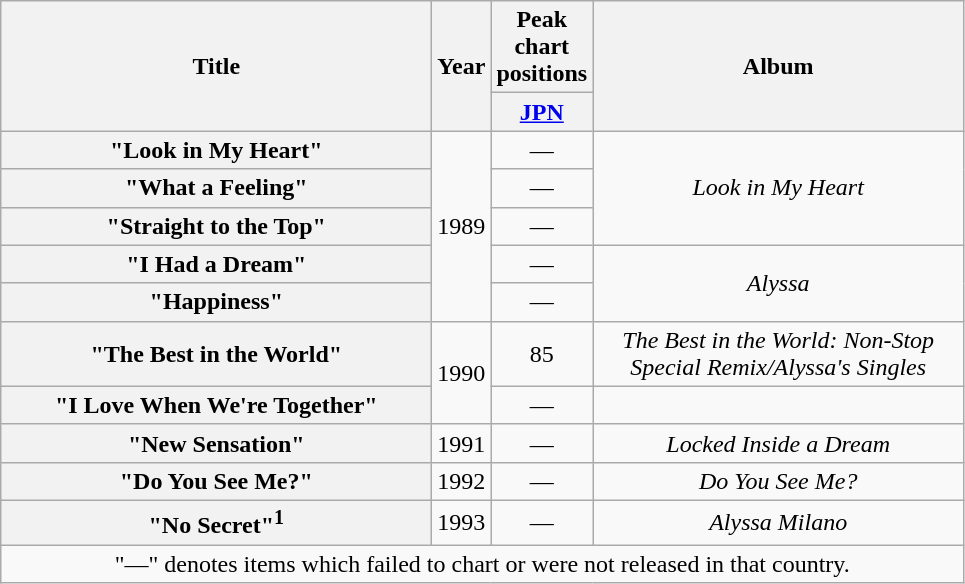<table class="wikitable plainrowheaders" style="text-align: center;" border="1">
<tr>
<th scope="col" rowspan="2" style="width:17.5em;">Title</th>
<th scope="col" rowspan="2" style="width:1em;">Year</th>
<th scope="col" colspan="1">Peak chart positions</th>
<th scope="col" rowspan="2" style="width:15em;">Album</th>
</tr>
<tr>
<th style="width:30px;"><a href='#'>JPN</a><br></th>
</tr>
<tr>
<th scope="row">"Look in My Heart"</th>
<td rowspan="5">1989</td>
<td align="center">—</td>
<td style="text-align:center;" rowspan="3"><em>Look in My Heart</em></td>
</tr>
<tr>
<th scope="row">"What a Feeling"</th>
<td align="center">—</td>
</tr>
<tr>
<th scope="row">"Straight to the Top"</th>
<td align="center">—</td>
</tr>
<tr>
<th scope="row">"I Had a Dream"</th>
<td align="center">—</td>
<td style="text-align:center;" rowspan="2"><em>Alyssa</em></td>
</tr>
<tr>
<th scope="row">"Happiness"</th>
<td align="center">—</td>
</tr>
<tr>
<th scope="row">"The Best in the World"</th>
<td rowspan="2">1990</td>
<td>85</td>
<td style="text-align:center;" rowspan="1"><em>The Best in the World: Non-Stop Special Remix/Alyssa's Singles</em></td>
</tr>
<tr>
<th scope="row">"I Love When We're Together"</th>
<td align="center">—</td>
<td></td>
</tr>
<tr>
<th scope="row">"New Sensation"</th>
<td rowspan="1">1991</td>
<td align="center">—</td>
<td style="text-align:center;" rowspan="1"><em>Locked Inside a Dream</em></td>
</tr>
<tr>
<th scope="row">"Do You See Me?"</th>
<td rowspan="1">1992</td>
<td align="center">—</td>
<td style="text-align:center;" rowspan="1"><em>Do You See Me?</em></td>
</tr>
<tr>
<th scope="row">"No Secret"<sup>1</sup></th>
<td rowspan="1">1993</td>
<td align="center">—</td>
<td style="text-align:center;" rowspan="1"><em>Alyssa Milano</em></td>
</tr>
<tr>
<td style="text-align:center;" colspan="7">"—" denotes items which failed to chart or were not released in that country.</td>
</tr>
</table>
